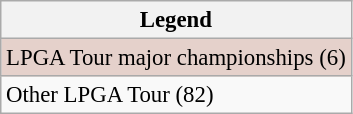<table class="wikitable" style="font-size:95%;">
<tr>
<th>Legend</th>
</tr>
<tr style="background:#e5d1cb;">
<td>LPGA Tour major championships (6)</td>
</tr>
<tr>
<td>Other LPGA Tour (82)</td>
</tr>
</table>
